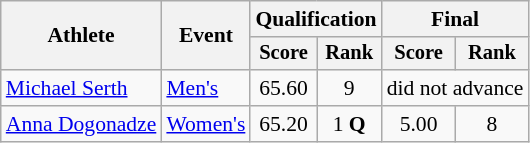<table class="wikitable" style="text-align:center; font-size:90%">
<tr>
<th rowspan="2">Athlete</th>
<th rowspan="2">Event</th>
<th colspan="2">Qualification</th>
<th colspan="2">Final</th>
</tr>
<tr style="font-size:95%">
<th>Score</th>
<th>Rank</th>
<th>Score</th>
<th>Rank</th>
</tr>
<tr>
<td align=left><a href='#'>Michael Serth</a></td>
<td align=left><a href='#'>Men's</a></td>
<td>65.60</td>
<td>9</td>
<td colspan="2">did not advance</td>
</tr>
<tr>
<td align=left><a href='#'>Anna Dogonadze</a></td>
<td align=left><a href='#'>Women's</a></td>
<td>65.20</td>
<td>1 <strong>Q</strong></td>
<td>5.00</td>
<td>8</td>
</tr>
</table>
